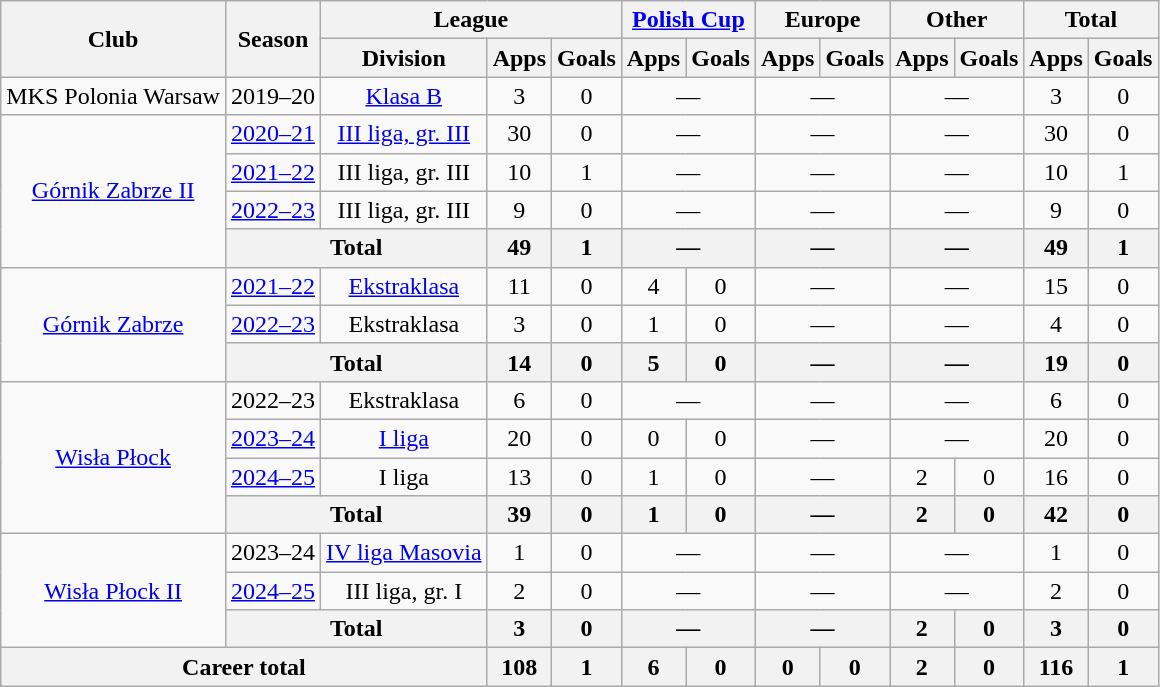<table class="wikitable" style="text-align: center;">
<tr>
<th rowspan="2">Club</th>
<th rowspan="2">Season</th>
<th colspan="3">League</th>
<th colspan="2"><a href='#'>Polish Cup</a></th>
<th colspan="2">Europe</th>
<th colspan="2">Other</th>
<th colspan="2">Total</th>
</tr>
<tr>
<th>Division</th>
<th>Apps</th>
<th>Goals</th>
<th>Apps</th>
<th>Goals</th>
<th>Apps</th>
<th>Goals</th>
<th>Apps</th>
<th>Goals</th>
<th>Apps</th>
<th>Goals</th>
</tr>
<tr>
<td>MKS Polonia Warsaw</td>
<td>2019–20</td>
<td><a href='#'>Klasa B</a></td>
<td>3</td>
<td>0</td>
<td colspan="2">—</td>
<td colspan="2">—</td>
<td colspan="2">—</td>
<td>3</td>
<td>0</td>
</tr>
<tr>
<td rowspan="4"><a href='#'>Górnik Zabrze II</a></td>
<td><a href='#'>2020–21</a></td>
<td><a href='#'>III liga, gr. III</a></td>
<td>30</td>
<td>0</td>
<td colspan="2">—</td>
<td colspan="2">—</td>
<td colspan="2">—</td>
<td>30</td>
<td>0</td>
</tr>
<tr>
<td><a href='#'>2021–22</a></td>
<td>III liga, gr. III</td>
<td>10</td>
<td>1</td>
<td colspan="2">—</td>
<td colspan="2">—</td>
<td colspan="2">—</td>
<td>10</td>
<td>1</td>
</tr>
<tr>
<td><a href='#'>2022–23</a></td>
<td>III liga, gr. III</td>
<td>9</td>
<td>0</td>
<td colspan="2">—</td>
<td colspan="2">—</td>
<td colspan="2">—</td>
<td>9</td>
<td>0</td>
</tr>
<tr>
<th colspan="2">Total</th>
<th>49</th>
<th>1</th>
<th colspan="2">—</th>
<th colspan="2">—</th>
<th colspan="2">—</th>
<th>49</th>
<th>1</th>
</tr>
<tr>
<td rowspan="3"><a href='#'>Górnik Zabrze</a></td>
<td><a href='#'>2021–22</a></td>
<td><a href='#'>Ekstraklasa</a></td>
<td>11</td>
<td>0</td>
<td>4</td>
<td>0</td>
<td colspan="2">—</td>
<td colspan="2">—</td>
<td>15</td>
<td>0</td>
</tr>
<tr>
<td><a href='#'>2022–23</a></td>
<td>Ekstraklasa</td>
<td>3</td>
<td>0</td>
<td>1</td>
<td>0</td>
<td colspan="2">—</td>
<td colspan="2">—</td>
<td>4</td>
<td>0</td>
</tr>
<tr>
<th colspan="2">Total</th>
<th>14</th>
<th>0</th>
<th>5</th>
<th>0</th>
<th colspan="2">—</th>
<th colspan="2">—</th>
<th>19</th>
<th>0</th>
</tr>
<tr>
<td rowspan="4"><a href='#'>Wisła Płock</a></td>
<td>2022–23</td>
<td>Ekstraklasa</td>
<td>6</td>
<td>0</td>
<td colspan="2">—</td>
<td colspan="2">—</td>
<td colspan="2">—</td>
<td>6</td>
<td>0</td>
</tr>
<tr>
<td><a href='#'>2023–24</a></td>
<td><a href='#'>I liga</a></td>
<td>20</td>
<td>0</td>
<td>0</td>
<td>0</td>
<td colspan="2">—</td>
<td colspan="2">—</td>
<td>20</td>
<td>0</td>
</tr>
<tr>
<td><a href='#'>2024–25</a></td>
<td>I liga</td>
<td>13</td>
<td>0</td>
<td>1</td>
<td>0</td>
<td colspan="2">—</td>
<td>2</td>
<td>0</td>
<td>16</td>
<td>0</td>
</tr>
<tr>
<th colspan="2">Total</th>
<th>39</th>
<th>0</th>
<th>1</th>
<th>0</th>
<th colspan="2">—</th>
<th>2</th>
<th>0</th>
<th>42</th>
<th>0</th>
</tr>
<tr>
<td rowspan="3"><a href='#'>Wisła Płock II</a></td>
<td>2023–24</td>
<td><a href='#'>IV liga Masovia</a></td>
<td>1</td>
<td>0</td>
<td colspan="2">—</td>
<td colspan="2">—</td>
<td colspan="2">—</td>
<td>1</td>
<td>0</td>
</tr>
<tr>
<td><a href='#'>2024–25</a></td>
<td>III liga, gr. I</td>
<td>2</td>
<td>0</td>
<td colspan="2">—</td>
<td colspan="2">—</td>
<td colspan="2">—</td>
<td>2</td>
<td>0</td>
</tr>
<tr>
<th colspan="2">Total</th>
<th>3</th>
<th>0</th>
<th colspan="2">—</th>
<th colspan="2">—</th>
<th>2</th>
<th>0</th>
<th>3</th>
<th>0</th>
</tr>
<tr>
<th colspan="3">Career total</th>
<th>108</th>
<th>1</th>
<th>6</th>
<th>0</th>
<th>0</th>
<th>0</th>
<th>2</th>
<th>0</th>
<th>116</th>
<th>1</th>
</tr>
</table>
